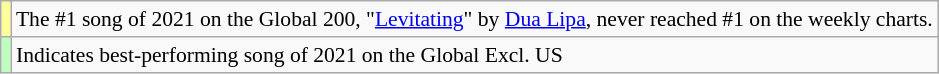<table class="wikitable" style="font-size:90%;">
<tr>
<td style="background-color:#FFFF99"></td>
<td>The #1 song of 2021 on the Global 200, "<a href='#'>Levitating</a>" by <a href='#'>Dua Lipa</a>, never reached #1 on the weekly charts.</td>
</tr>
<tr>
<td style="background-color:#BFFFC0"></td>
<td>Indicates best-performing song of 2021 on the Global Excl. US</td>
</tr>
</table>
